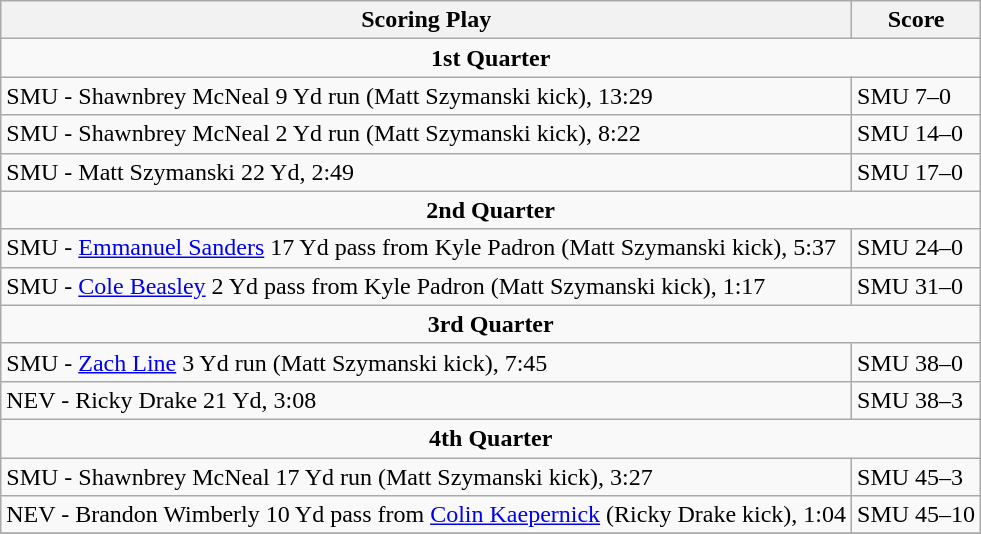<table class="wikitable">
<tr>
<th>Scoring Play</th>
<th>Score</th>
</tr>
<tr>
<td colspan="4" align="center"><strong>1st Quarter</strong></td>
</tr>
<tr>
<td>SMU - Shawnbrey McNeal 9 Yd run (Matt Szymanski kick), 13:29</td>
<td>SMU 7–0</td>
</tr>
<tr>
<td>SMU - Shawnbrey McNeal 2 Yd run (Matt Szymanski kick), 8:22</td>
<td>SMU 14–0</td>
</tr>
<tr>
<td>SMU - Matt Szymanski 22 Yd, 2:49</td>
<td>SMU 17–0</td>
</tr>
<tr>
<td colspan="4" align="center"><strong>2nd Quarter</strong></td>
</tr>
<tr>
<td>SMU - <a href='#'>Emmanuel Sanders</a> 17 Yd pass from Kyle Padron (Matt Szymanski kick), 5:37</td>
<td>SMU 24–0</td>
</tr>
<tr>
<td>SMU - <a href='#'>Cole Beasley</a> 2 Yd pass from Kyle Padron (Matt Szymanski kick), 1:17</td>
<td>SMU 31–0</td>
</tr>
<tr>
<td colspan="4" align="center"><strong>3rd Quarter</strong></td>
</tr>
<tr>
<td>SMU - <a href='#'>Zach Line</a> 3 Yd run (Matt Szymanski kick), 7:45</td>
<td>SMU 38–0</td>
</tr>
<tr>
<td>NEV - Ricky Drake 21 Yd, 3:08</td>
<td>SMU 38–3</td>
</tr>
<tr>
<td colspan="4" align="center"><strong>4th Quarter</strong></td>
</tr>
<tr>
<td>SMU - Shawnbrey McNeal 17 Yd run (Matt Szymanski kick), 3:27</td>
<td>SMU 45–3</td>
</tr>
<tr>
<td>NEV - Brandon Wimberly 10 Yd pass from <a href='#'>Colin Kaepernick</a> (Ricky Drake kick), 1:04</td>
<td>SMU 45–10</td>
</tr>
<tr>
</tr>
</table>
